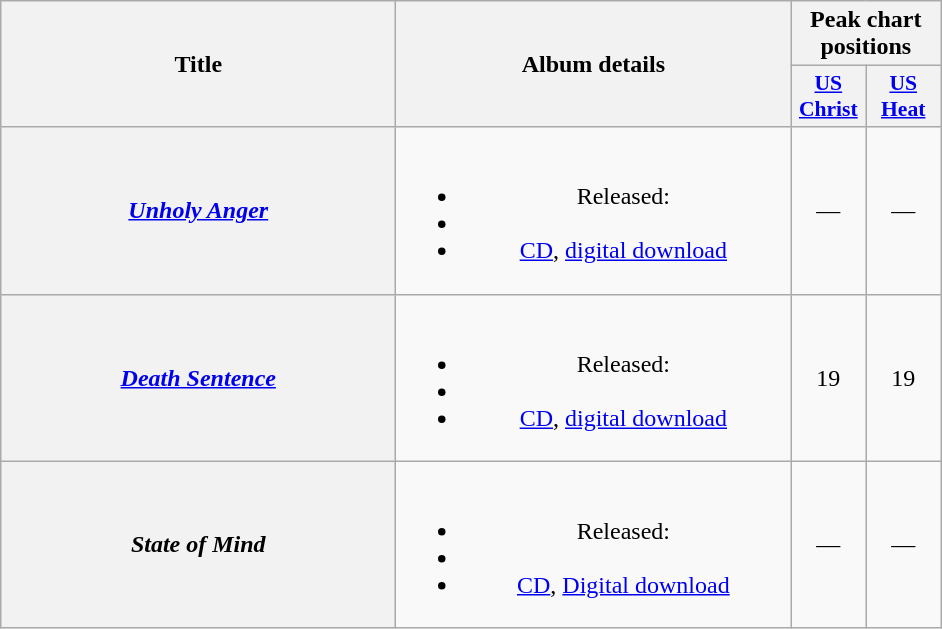<table class="wikitable plainrowheaders" style="text-align:center;">
<tr>
<th scope="col" rowspan="2" style="width:16em;">Title</th>
<th scope="col" rowspan="2" style="width:16em;">Album details</th>
<th scope="col" colspan="2">Peak chart positions</th>
</tr>
<tr>
<th style="width:3em; font-size:90%"><a href='#'>US<br>Christ</a></th>
<th style="width:3em; font-size:90%"><a href='#'>US<br>Heat</a></th>
</tr>
<tr>
<th scope="row"><em><a href='#'>Unholy Anger</a></em></th>
<td><br><ul><li>Released: </li><li></li><li><a href='#'>CD</a>, <a href='#'>digital download</a></li></ul></td>
<td>—</td>
<td>—</td>
</tr>
<tr>
<th scope="row"><em><a href='#'>Death Sentence</a></em></th>
<td><br><ul><li>Released: </li><li></li><li><a href='#'>CD</a>, <a href='#'>digital download</a></li></ul></td>
<td>19</td>
<td>19</td>
</tr>
<tr>
<th scope="row"><em>State of Mind</em></th>
<td><br><ul><li>Released: </li><li></li><li><a href='#'>CD</a>, <a href='#'>Digital download</a></li></ul></td>
<td>—</td>
<td>—</td>
</tr>
</table>
